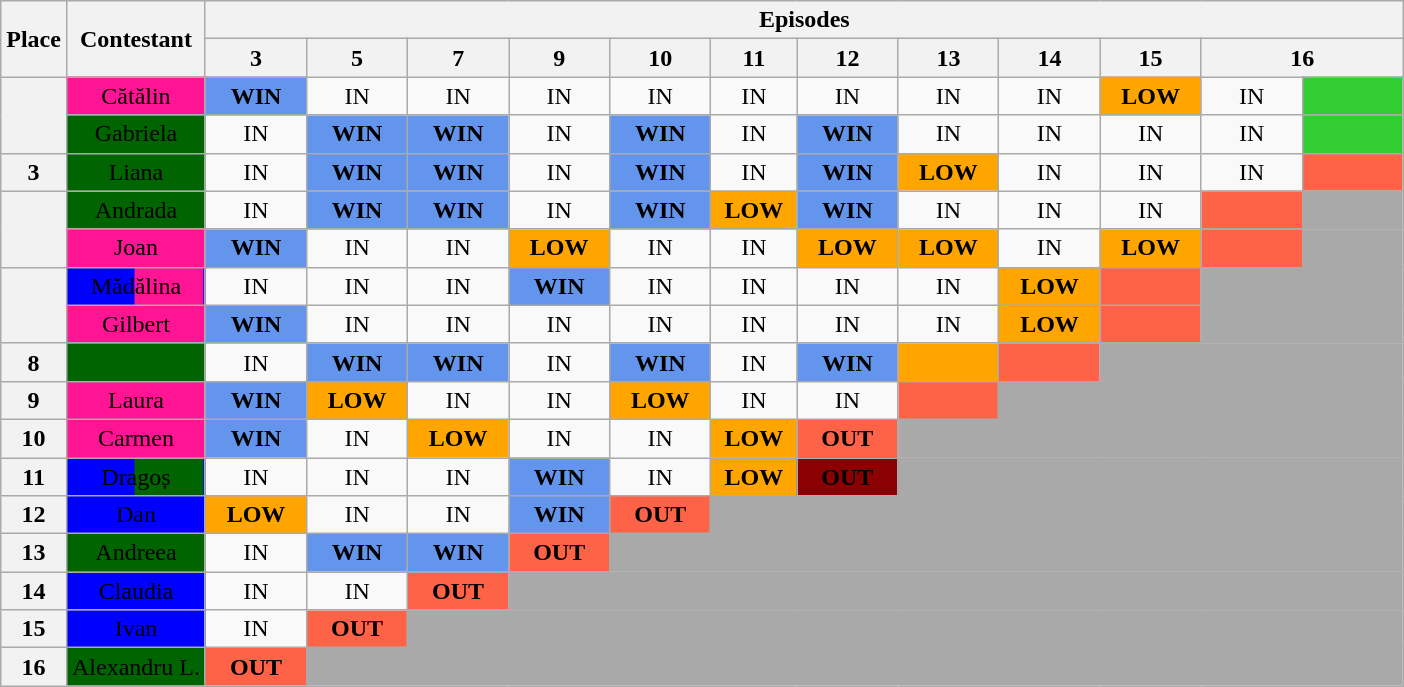<table class="wikitable" style="text-align:center;">
<tr>
<th rowspan=2>Place</th>
<th colspan="2" rowspan=2>Contestant</th>
<th colspan=16>Episodes</th>
</tr>
<tr>
<th style="width:50px;">3</th>
<th style="width:50px;">5</th>
<th style="width:50px;">7</th>
<th style="width:50px;">9</th>
<th style="width:50px;">10</th>
<th style="width:50px;">11</th>
<th style="width:50px;">12</th>
<th style="width:50px;">13</th>
<th style="width:50px;">14</th>
<th style="width:50px;">15</th>
<th style="width:50px;" colspan=2>16</th>
</tr>
<tr>
<th rowspan="2"></th>
<td colspan="2"   style="background:deeppink;"><span>Cătălin</span></td>
<td style="background:cornflowerblue;"><strong>WIN</strong></td>
<td>IN</td>
<td>IN</td>
<td>IN</td>
<td>IN</td>
<td>IN</td>
<td>IN</td>
<td>IN</td>
<td>IN</td>
<td style="background:orange;"><strong>LOW</strong></td>
<td>IN</td>
<td style="background:limegreen;"></td>
</tr>
<tr>
<td colspan="2" style="background:darkgreen;"><span>Gabriela</span></td>
<td>IN</td>
<td style="background:cornflowerblue;"><strong>WIN</strong></td>
<td style="background:cornflowerblue;"><strong>WIN</strong></td>
<td>IN</td>
<td style="background:cornflowerblue;"><strong>WIN</strong></td>
<td>IN</td>
<td style="background:cornflowerblue;"><strong>WIN</strong></td>
<td>IN</td>
<td>IN</td>
<td>IN</td>
<td>IN</td>
<td style="background:limegreen;"></td>
</tr>
<tr>
<th>3</th>
<td colspan="2" style="background:darkgreen;"><span>Liana</span></td>
<td>IN</td>
<td style="background:cornflowerblue;"><strong>WIN</strong></td>
<td style="background:cornflowerblue;"><strong>WIN</strong></td>
<td>IN</td>
<td style="background:cornflowerblue;"><strong>WIN</strong></td>
<td>IN</td>
<td style="background:cornflowerblue;"><strong>WIN</strong></td>
<td style="background:orange;"><strong>LOW</strong></td>
<td>IN</td>
<td>IN</td>
<td>IN</td>
<td width="60" style="background:tomato;"></td>
</tr>
<tr>
<th rowspan="2"></th>
<td colspan="2"  style="background:darkgreen;"><span>Andrada</span></td>
<td>IN</td>
<td style="background:cornflowerblue;"><strong>WIN</strong></td>
<td style="background:cornflowerblue;"><strong>WIN</strong></td>
<td>IN</td>
<td style="background:cornflowerblue;"><strong>WIN</strong></td>
<td style="background:orange;"><strong>LOW</strong></td>
<td style="background:cornflowerblue;"><strong>WIN</strong></td>
<td>IN</td>
<td>IN</td>
<td>IN</td>
<td width="60" style="background:tomato;"></td>
<td style="background:darkgrey;" colspan="16"></td>
</tr>
<tr>
<td colspan="2" style="background:deeppink;"><span>Joan</span></td>
<td style="background:cornflowerblue;"><strong>WIN</strong></td>
<td>IN</td>
<td>IN</td>
<td style="background:orange;"><strong>LOW</strong></td>
<td>IN</td>
<td>IN</td>
<td style="background:orange;"><strong>LOW</strong></td>
<td style="background:orange;"><strong>LOW</strong></td>
<td>IN</td>
<td style="background:orange;"><strong>LOW</strong></td>
<td width="60" style="background:tomato;"></td>
<td style="background:darkgrey;" colspan="16"></td>
</tr>
<tr>
<th rowspan="2"></th>
<td colspan="2"  style="background:linear-gradient(to right, blue 50%, deeppink 50%);"><span>Mădălina</span></td>
<td>IN</td>
<td>IN</td>
<td>IN</td>
<td style="background:cornflowerblue;"><strong>WIN</strong></td>
<td>IN</td>
<td>IN</td>
<td>IN</td>
<td>IN</td>
<td style="background:orange;"><strong>LOW</strong></td>
<td width="60" style="background:tomato;"></td>
<td style="background:darkgrey;" colspan="16"></td>
</tr>
<tr>
<td colspan="2"  style="background:deeppink;"><span>Gilbert</span></td>
<td style="background:cornflowerblue;"><strong>WIN</strong></td>
<td>IN</td>
<td>IN</td>
<td>IN</td>
<td>IN</td>
<td>IN</td>
<td>IN</td>
<td>IN</td>
<td style="background:orange;"><strong>LOW</strong></td>
<td width="60" style="background:tomato;"></td>
<td style="background:darkgrey;" colspan="16"></td>
</tr>
<tr>
<th>8</th>
<td colspan="2" style="background:darkgreen;"><span></span></td>
<td>IN</td>
<td style="background:cornflowerblue;"><strong>WIN</strong></td>
<td style="background:cornflowerblue;"><strong>WIN</strong></td>
<td>IN</td>
<td style="background:cornflowerblue;"><strong>WIN</strong></td>
<td>IN</td>
<td style="background:cornflowerblue;"><strong>WIN</strong></td>
<td style="background:orange;"></td>
<td width="60" style="background:tomato;"></td>
<td style="background:darkgrey;" colspan="16"></td>
</tr>
<tr>
<th>9</th>
<td colspan="2" style="background:deeppink;"><span>Laura</span></td>
<td style="background:cornflowerblue;"><strong>WIN</strong></td>
<td style="background:orange;"><strong>LOW</strong></td>
<td>IN</td>
<td>IN</td>
<td style="background:orange;"><strong>LOW</strong></td>
<td>IN</td>
<td>IN</td>
<td width="60" style="background:tomato;"></td>
<td style="background:darkgrey;" colspan="16"></td>
</tr>
<tr>
<th>10</th>
<td colspan="2"  style="background:deeppink;"><span>Carmen</span></td>
<td style="background:cornflowerblue;"><strong>WIN</strong></td>
<td>IN</td>
<td style="background:orange;"><strong>LOW</strong></td>
<td>IN</td>
<td>IN</td>
<td style="background:orange;"><strong>LOW</strong></td>
<td width="60" style="background:tomato;"><strong>OUT</strong></td>
<td style="background:darkgrey;" colspan="16"></td>
</tr>
<tr>
<th>11</th>
<td colspan="2"  style="background:linear-gradient(to right, blue 50%, darkgreen 50%);"><span>Dragoș</span></td>
<td>IN</td>
<td>IN</td>
<td>IN</td>
<td style="background:cornflowerblue;"><strong>WIN</strong></td>
<td>IN</td>
<td style="background:orange;"><strong>LOW</strong></td>
<td width="60" style="background:darkred;"><span><strong>OUT</strong></span></td>
<td style="background:darkgrey;" colspan="16"></td>
</tr>
<tr>
<th>12</th>
<td colspan="2" style="background:blue;"><span>Dan</span></td>
<td style="background:orange;"><strong>LOW</strong></td>
<td>IN</td>
<td>IN</td>
<td style="background:cornflowerblue;"><strong>WIN</strong></td>
<td width="60" style="background:tomato;"><strong>OUT</strong></td>
<td style="background:darkgrey;" colspan="16"></td>
</tr>
<tr>
<th>13</th>
<td colspan="2" style="background:darkgreen;"><span>Andreea</span></td>
<td>IN</td>
<td style="background:cornflowerblue;"><strong>WIN</strong></td>
<td style="background:cornflowerblue;"><strong>WIN</strong></td>
<td width="60" style="background:tomato;"><strong>OUT</strong></td>
<td style="background:darkgrey;" colspan="16"></td>
</tr>
<tr>
<th>14</th>
<td colspan="2" style="background:blue;"><span>Claudia</span></td>
<td>IN</td>
<td>IN</td>
<td width="60" style="background:tomato;"><strong>OUT</strong></td>
<td style="background:darkgrey;" colspan="16"></td>
</tr>
<tr>
<th>15</th>
<td colspan="2" style="background:blue;"><span>Ivan</span></td>
<td>IN</td>
<td width="60" style="background:tomato;"><strong>OUT</strong></td>
<td style="background:darkgrey;" colspan="16"></td>
</tr>
<tr>
<th>16</th>
<td colspan="2"  style="background:darkgreen;"><span>Alexandru L.</span></td>
<td width="60" style="background:tomato;"><strong>OUT</strong></td>
<td style="background:darkgrey;" colspan="16"></td>
</tr>
</table>
